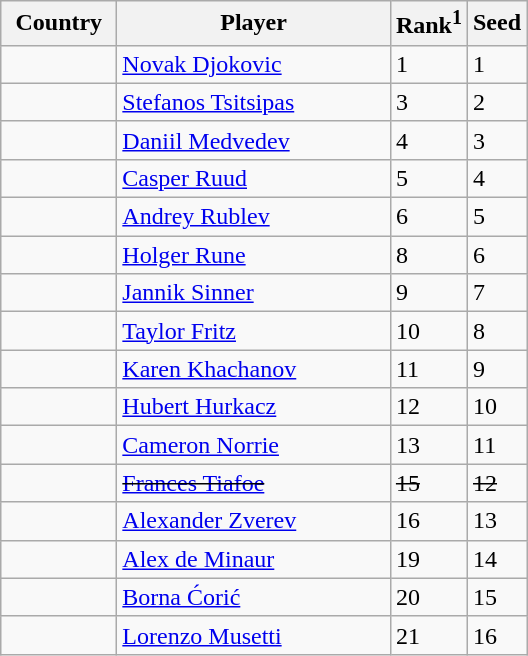<table class="sortable wikitable">
<tr>
<th width="70">Country</th>
<th width="175">Player</th>
<th>Rank<sup>1</sup></th>
<th>Seed</th>
</tr>
<tr>
<td></td>
<td><a href='#'>Novak Djokovic</a></td>
<td>1</td>
<td>1</td>
</tr>
<tr>
<td></td>
<td><a href='#'>Stefanos Tsitsipas</a></td>
<td>3</td>
<td>2</td>
</tr>
<tr>
<td></td>
<td><a href='#'>Daniil Medvedev</a></td>
<td>4</td>
<td>3</td>
</tr>
<tr>
<td></td>
<td><a href='#'>Casper Ruud</a></td>
<td>5</td>
<td>4</td>
</tr>
<tr>
<td></td>
<td><a href='#'>Andrey Rublev</a></td>
<td>6</td>
<td>5</td>
</tr>
<tr>
<td></td>
<td><a href='#'>Holger Rune</a></td>
<td>8</td>
<td>6</td>
</tr>
<tr>
<td></td>
<td><a href='#'>Jannik Sinner</a></td>
<td>9</td>
<td>7</td>
</tr>
<tr>
<td></td>
<td><a href='#'>Taylor Fritz</a></td>
<td>10</td>
<td>8</td>
</tr>
<tr>
<td></td>
<td><a href='#'>Karen Khachanov</a></td>
<td>11</td>
<td>9</td>
</tr>
<tr>
<td></td>
<td><a href='#'>Hubert Hurkacz</a></td>
<td>12</td>
<td>10</td>
</tr>
<tr>
<td></td>
<td><a href='#'>Cameron Norrie</a></td>
<td>13</td>
<td>11</td>
</tr>
<tr>
<td><s></s></td>
<td><s><a href='#'>Frances Tiafoe</a></s></td>
<td><s>15</s></td>
<td><s>12</s></td>
</tr>
<tr>
<td></td>
<td><a href='#'>Alexander Zverev</a></td>
<td>16</td>
<td>13</td>
</tr>
<tr>
<td></td>
<td><a href='#'>Alex de Minaur</a></td>
<td>19</td>
<td>14</td>
</tr>
<tr>
<td></td>
<td><a href='#'>Borna Ćorić</a></td>
<td>20</td>
<td>15</td>
</tr>
<tr>
<td></td>
<td><a href='#'>Lorenzo Musetti</a></td>
<td>21</td>
<td>16</td>
</tr>
</table>
